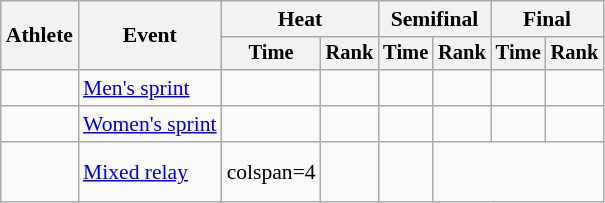<table class="wikitable" style="font-size: 90%; text-align:center">
<tr>
<th rowspan=2>Athlete</th>
<th rowspan=2>Event</th>
<th colspan=2>Heat</th>
<th colspan=2>Semifinal</th>
<th colspan=2>Final</th>
</tr>
<tr style="font-size:95%">
<th>Time</th>
<th>Rank</th>
<th>Time</th>
<th>Rank</th>
<th>Time</th>
<th>Rank</th>
</tr>
<tr>
<td align=left></td>
<td align=left><a href='#'>Men's sprint</a></td>
<td></td>
<td></td>
<td></td>
<td></td>
<td></td>
<td></td>
</tr>
<tr>
<td align=left></td>
<td align=left><a href='#'>Women's sprint</a></td>
<td></td>
<td></td>
<td></td>
<td></td>
<td></td>
<td></td>
</tr>
<tr>
<td align=left> <br> </td>
<td align=left><a href='#'>Mixed relay</a></td>
<td>colspan=4 </td>
<td></td>
<td></td>
</tr>
</table>
